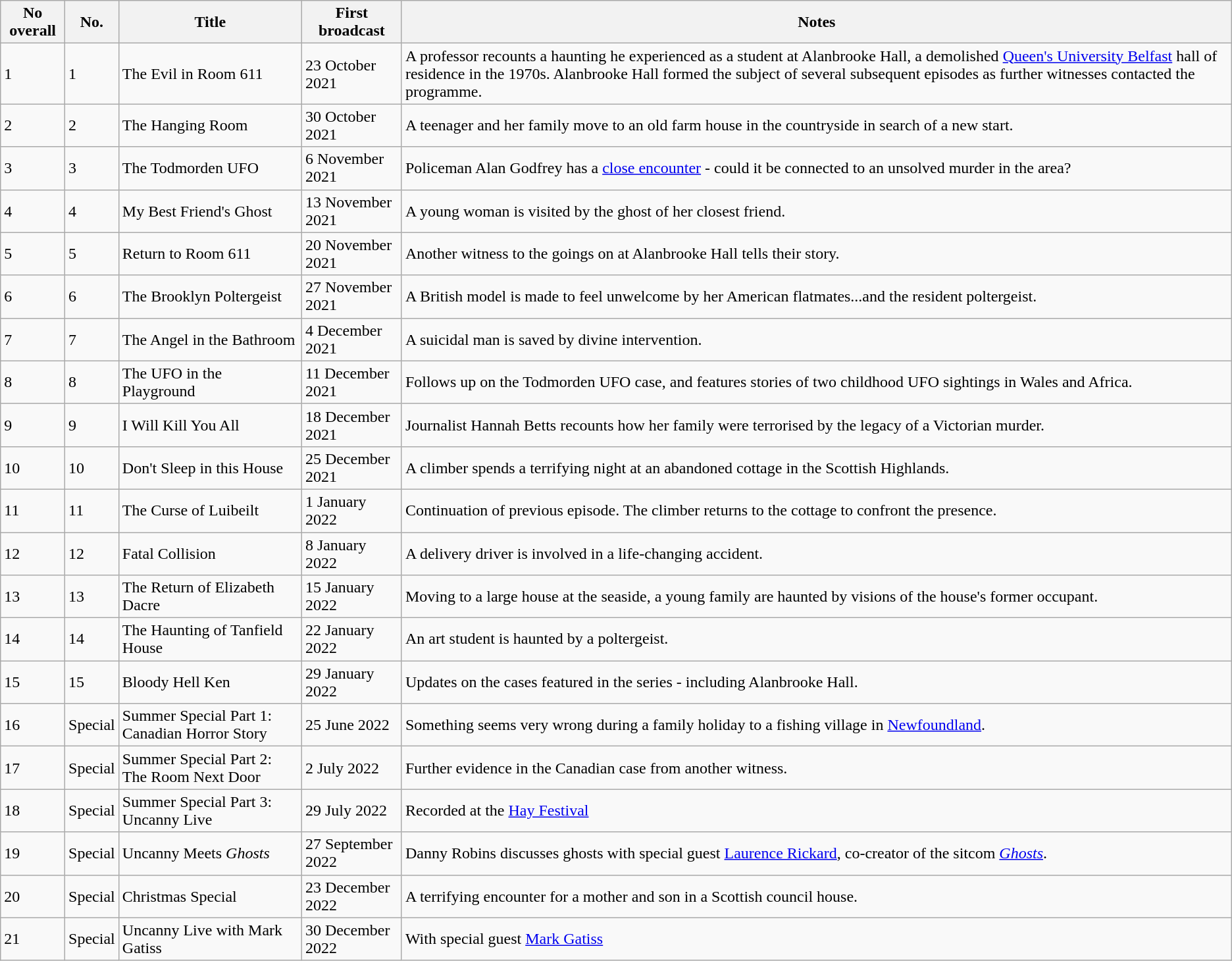<table class="wikitable sortable">
<tr>
<th><strong>No overall</strong></th>
<th><strong>No.</strong></th>
<th><strong>Title</strong></th>
<th><strong>First broadcast</strong></th>
<th><strong>Notes</strong></th>
</tr>
<tr>
<td>1</td>
<td>1</td>
<td>The Evil in Room 611</td>
<td>23 October 2021</td>
<td>A professor recounts a haunting he experienced as a student at Alanbrooke Hall, a demolished <a href='#'>Queen's University Belfast</a> hall of residence in the 1970s. Alanbrooke Hall formed the subject of several subsequent episodes as further witnesses contacted the programme.</td>
</tr>
<tr>
<td>2</td>
<td>2</td>
<td>The Hanging Room</td>
<td>30 October 2021</td>
<td>A teenager and her family move to an old farm house in the countryside in search of a new start.</td>
</tr>
<tr>
<td>3</td>
<td>3</td>
<td>The Todmorden UFO</td>
<td>6 November 2021</td>
<td>Policeman Alan Godfrey has a <a href='#'>close encounter</a> - could it be connected to an unsolved murder in the area?</td>
</tr>
<tr>
<td>4</td>
<td>4</td>
<td>My Best Friend's Ghost</td>
<td>13 November 2021</td>
<td>A young woman is visited by the ghost of her closest friend.</td>
</tr>
<tr>
<td>5</td>
<td>5</td>
<td>Return to Room 611</td>
<td>20 November 2021</td>
<td>Another witness to the goings on at Alanbrooke Hall tells their story.</td>
</tr>
<tr>
<td>6</td>
<td>6</td>
<td>The Brooklyn Poltergeist</td>
<td>27 November 2021</td>
<td>A British model is made to feel unwelcome by her American flatmates...and the resident poltergeist.</td>
</tr>
<tr>
<td>7</td>
<td>7</td>
<td>The Angel in the Bathroom</td>
<td>4 December 2021</td>
<td>A suicidal man is saved by divine intervention.</td>
</tr>
<tr>
<td>8</td>
<td>8</td>
<td>The UFO in the Playground</td>
<td>11 December 2021</td>
<td>Follows up on the Todmorden UFO case, and features stories of two childhood UFO sightings in Wales and Africa.</td>
</tr>
<tr>
<td>9</td>
<td>9</td>
<td>I Will Kill You All</td>
<td>18 December 2021</td>
<td>Journalist Hannah Betts recounts how her family were terrorised by the legacy of a Victorian murder.</td>
</tr>
<tr>
<td>10</td>
<td>10</td>
<td>Don't Sleep in this House</td>
<td>25 December 2021</td>
<td>A climber spends a terrifying night at an abandoned cottage in the Scottish Highlands.</td>
</tr>
<tr>
<td>11</td>
<td>11</td>
<td>The Curse of Luibeilt</td>
<td>1 January 2022</td>
<td>Continuation of previous episode. The climber returns to the cottage to confront the presence.</td>
</tr>
<tr>
<td>12</td>
<td>12</td>
<td>Fatal Collision</td>
<td>8 January 2022</td>
<td>A delivery driver is involved in a life-changing accident.</td>
</tr>
<tr>
<td>13</td>
<td>13</td>
<td>The Return of Elizabeth Dacre</td>
<td>15 January 2022</td>
<td>Moving to a large house at the seaside, a young family are haunted by visions of the house's former occupant.</td>
</tr>
<tr>
<td>14</td>
<td>14</td>
<td>The Haunting of Tanfield House</td>
<td>22 January 2022</td>
<td>An art student is haunted by a poltergeist.</td>
</tr>
<tr>
<td>15</td>
<td>15</td>
<td>Bloody Hell Ken</td>
<td>29 January 2022</td>
<td>Updates on the cases featured in the series - including Alanbrooke Hall.</td>
</tr>
<tr>
<td>16</td>
<td>Special</td>
<td>Summer Special Part 1: Canadian Horror Story</td>
<td>25 June 2022</td>
<td>Something seems very wrong during a family holiday to a fishing village in <a href='#'>Newfoundland</a>.</td>
</tr>
<tr>
<td>17</td>
<td>Special</td>
<td>Summer Special Part 2: The Room Next Door</td>
<td>2 July 2022</td>
<td>Further evidence in the Canadian case from another witness.</td>
</tr>
<tr>
<td>18</td>
<td>Special</td>
<td>Summer Special Part 3: Uncanny Live</td>
<td>29 July 2022</td>
<td>Recorded at the <a href='#'>Hay Festival</a></td>
</tr>
<tr>
<td>19</td>
<td>Special</td>
<td>Uncanny Meets <em>Ghosts</em></td>
<td>27 September 2022</td>
<td>Danny Robins discusses ghosts with special guest <a href='#'>Laurence Rickard</a>, co-creator of the sitcom <em><a href='#'>Ghosts</a></em>.</td>
</tr>
<tr>
<td>20</td>
<td>Special</td>
<td>Christmas Special</td>
<td>23 December 2022</td>
<td>A terrifying encounter for a mother and son in a Scottish council house.</td>
</tr>
<tr>
<td>21</td>
<td>Special</td>
<td>Uncanny Live with Mark Gatiss</td>
<td>30 December 2022</td>
<td>With special guest <a href='#'>Mark Gatiss</a></td>
</tr>
</table>
